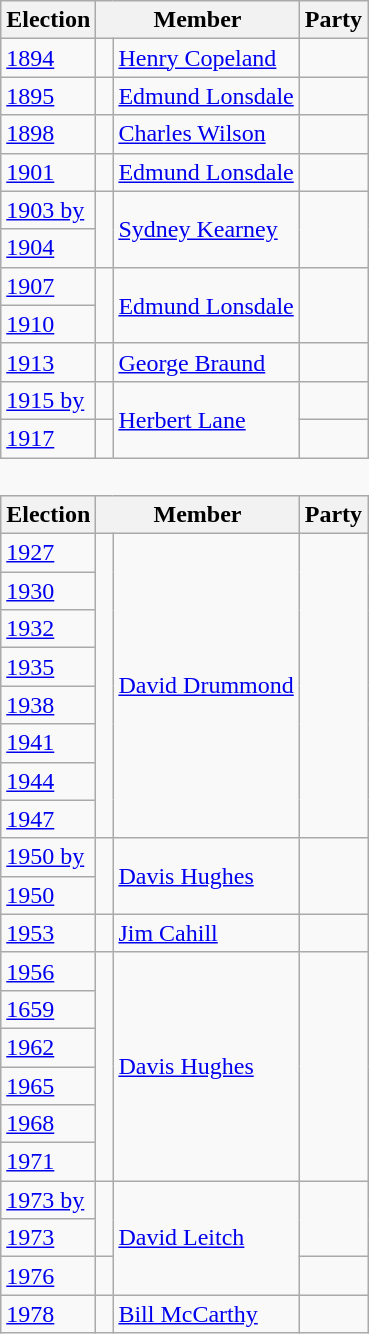<table class="wikitable" style='border-style: none none none none;'>
<tr>
<th>Election</th>
<th colspan="2">Member</th>
<th>Party</th>
</tr>
<tr>
<td><a href='#'>1894</a></td>
<td> </td>
<td><a href='#'>Henry Copeland</a></td>
<td></td>
</tr>
<tr style="background: #f9f9f9">
<td><a href='#'>1895</a></td>
<td> </td>
<td><a href='#'>Edmund Lonsdale</a></td>
<td></td>
</tr>
<tr style="background: #f9f9f9">
<td><a href='#'>1898</a></td>
<td> </td>
<td><a href='#'>Charles Wilson</a></td>
<td></td>
</tr>
<tr style="background: #f9f9f9">
<td><a href='#'>1901</a></td>
<td> </td>
<td><a href='#'>Edmund Lonsdale</a></td>
<td></td>
</tr>
<tr style="background: #f9f9f9">
<td><a href='#'>1903 by</a></td>
<td rowspan="2" > </td>
<td rowspan="2"><a href='#'>Sydney Kearney</a></td>
<td rowspan="2"></td>
</tr>
<tr style="background: #f9f9f9">
<td><a href='#'>1904</a></td>
</tr>
<tr style="background: #f9f9f9">
<td><a href='#'>1907</a></td>
<td rowspan="2" > </td>
<td rowspan="2"><a href='#'>Edmund Lonsdale</a></td>
<td rowspan="2"></td>
</tr>
<tr style="background: #f9f9f9">
<td><a href='#'>1910</a></td>
</tr>
<tr style="background: #f9f9f9">
<td><a href='#'>1913</a></td>
<td> </td>
<td><a href='#'>George Braund</a></td>
<td></td>
</tr>
<tr style="background: #f9f9f9">
<td><a href='#'>1915 by</a></td>
<td> </td>
<td rowspan="2"><a href='#'>Herbert Lane</a></td>
<td></td>
</tr>
<tr style="background: #f9f9f9">
<td><a href='#'>1917</a></td>
<td> </td>
<td></td>
</tr>
<tr>
<td colspan="4" style='border-style: none none none none;'> </td>
</tr>
<tr>
<th>Election</th>
<th colspan="2">Member</th>
<th>Party</th>
</tr>
<tr style="background: #f9f9f9">
<td><a href='#'>1927</a></td>
<td rowspan="8" > </td>
<td rowspan="8"><a href='#'>David Drummond</a></td>
<td rowspan="8"></td>
</tr>
<tr style="background: #f9f9f9">
<td><a href='#'>1930</a></td>
</tr>
<tr style="background: #f9f9f9">
<td><a href='#'>1932</a></td>
</tr>
<tr style="background: #f9f9f9">
<td><a href='#'>1935</a></td>
</tr>
<tr style="background: #f9f9f9">
<td><a href='#'>1938</a></td>
</tr>
<tr style="background: #f9f9f9">
<td><a href='#'>1941</a></td>
</tr>
<tr style="background: #f9f9f9">
<td><a href='#'>1944</a></td>
</tr>
<tr style="background: #f9f9f9">
<td><a href='#'>1947</a></td>
</tr>
<tr style="background: #f9f9f9">
<td><a href='#'>1950 by</a></td>
<td rowspan="2" > </td>
<td rowspan="2"><a href='#'>Davis Hughes</a></td>
<td rowspan="2"></td>
</tr>
<tr style="background: #f9f9f9">
<td><a href='#'>1950</a></td>
</tr>
<tr style="background: #f9f9f9">
<td><a href='#'>1953</a></td>
<td> </td>
<td><a href='#'>Jim Cahill</a></td>
<td></td>
</tr>
<tr style="background: #f9f9f9">
<td><a href='#'>1956</a></td>
<td rowspan="6" > </td>
<td rowspan="6"><a href='#'>Davis Hughes</a></td>
<td rowspan="6"></td>
</tr>
<tr style="background: #f9f9f9">
<td><a href='#'>1659</a></td>
</tr>
<tr style="background: #f9f9f9">
<td><a href='#'>1962</a></td>
</tr>
<tr style="background: #f9f9f9">
<td><a href='#'>1965</a></td>
</tr>
<tr style="background: #f9f9f9">
<td><a href='#'>1968</a></td>
</tr>
<tr style="background: #f9f9f9">
<td><a href='#'>1971</a></td>
</tr>
<tr style="background: #f9f9f9">
<td><a href='#'>1973 by</a></td>
<td rowspan="2" > </td>
<td rowspan="3"><a href='#'>David Leitch</a></td>
<td rowspan="2"></td>
</tr>
<tr style="background: #f9f9f9">
<td><a href='#'>1973</a></td>
</tr>
<tr style="background: #f9f9f9">
<td><a href='#'>1976</a></td>
<td> </td>
<td></td>
</tr>
<tr style="background: #f9f9f9">
<td><a href='#'>1978</a></td>
<td> </td>
<td><a href='#'>Bill McCarthy</a></td>
<td></td>
</tr>
</table>
